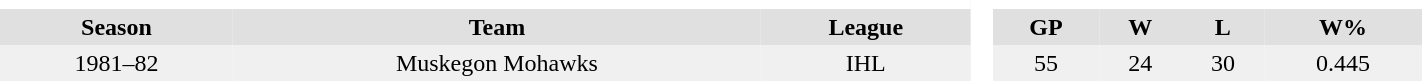<table BORDER="0" CELLPADDING="3" CELLSPACING="0" width="75%">
<tr bgcolor="#e0e0e0">
<th colspan="3" bgcolor="#ffffff"></th>
<th rowspan="99" bgcolor="#ffffff"></th>
</tr>
<tr bgcolor="#e0e0e0">
<th>Season</th>
<th>Team</th>
<th>League</th>
<th>GP</th>
<th>W</th>
<th>L</th>
<th>W%</th>
</tr>
<tr ALIGN="center"  bgcolor="#f0f0f0">
<td>1981–82</td>
<td>Muskegon Mohawks</td>
<td>IHL</td>
<td>55</td>
<td>24</td>
<td>30</td>
<td>0.445</td>
</tr>
</table>
